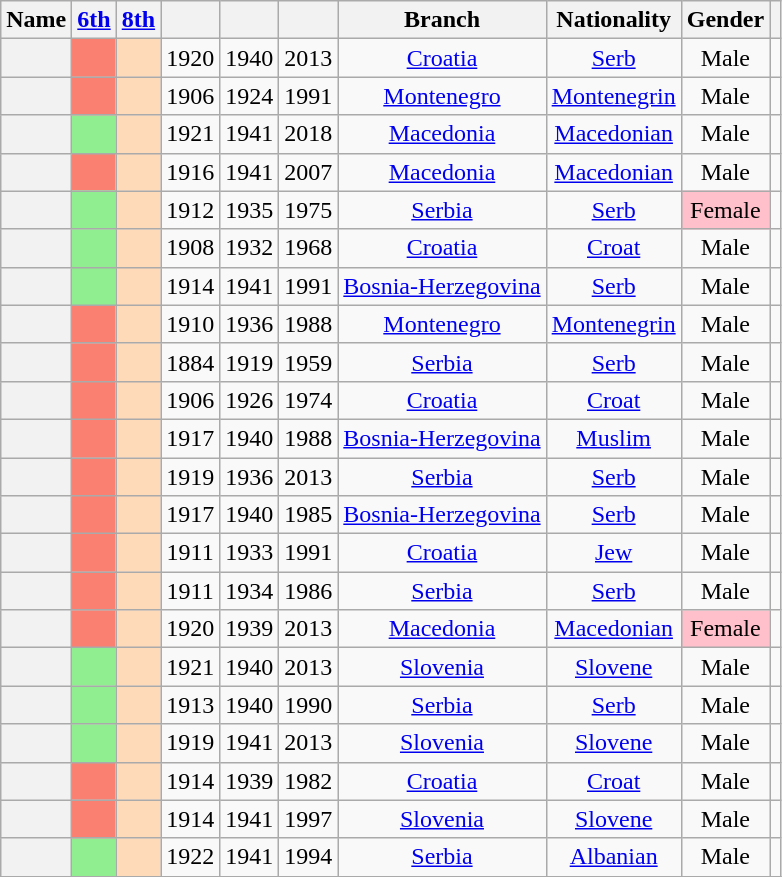<table class="wikitable sortable" style=text-align:center>
<tr>
<th scope="col">Name</th>
<th scope="col"><a href='#'>6th</a></th>
<th scope="col"><a href='#'>8th</a></th>
<th scope="col"></th>
<th scope="col"></th>
<th scope="col"></th>
<th scope="col">Branch</th>
<th scope="col">Nationality</th>
<th scope="col">Gender</th>
<th scope="col" class="unsortable"></th>
</tr>
<tr>
<th align="center" scope="row" style="font-weight:normal;"></th>
<td bgcolor = Salmon></td>
<td bgcolor = PeachPuff></td>
<td>1920</td>
<td>1940</td>
<td>2013</td>
<td><a href='#'>Croatia</a></td>
<td><a href='#'>Serb</a></td>
<td>Male</td>
<td></td>
</tr>
<tr>
<th align="center" scope="row" style="font-weight:normal;"></th>
<td bgcolor = Salmon></td>
<td bgcolor = PeachPuff></td>
<td>1906</td>
<td>1924</td>
<td>1991</td>
<td><a href='#'>Montenegro</a></td>
<td><a href='#'>Montenegrin</a></td>
<td>Male</td>
<td></td>
</tr>
<tr>
<th align="center" scope="row" style="font-weight:normal;"></th>
<td bgcolor = LightGreen></td>
<td bgcolor = PeachPuff></td>
<td>1921</td>
<td>1941</td>
<td>2018</td>
<td><a href='#'>Macedonia</a></td>
<td><a href='#'>Macedonian</a></td>
<td>Male</td>
<td></td>
</tr>
<tr>
<th align="center" scope="row" style="font-weight:normal;"></th>
<td bgcolor = Salmon></td>
<td bgcolor = PeachPuff></td>
<td>1916</td>
<td>1941</td>
<td>2007</td>
<td><a href='#'>Macedonia</a></td>
<td><a href='#'>Macedonian</a></td>
<td>Male</td>
<td></td>
</tr>
<tr>
<th align="center" scope="row" style="font-weight:normal;"></th>
<td bgcolor = LightGreen></td>
<td bgcolor = PeachPuff></td>
<td>1912</td>
<td>1935</td>
<td>1975</td>
<td><a href='#'>Serbia</a></td>
<td><a href='#'>Serb</a></td>
<td style="background: Pink">Female</td>
<td></td>
</tr>
<tr>
<th align="center" scope="row" style="font-weight:normal;"></th>
<td bgcolor = LightGreen></td>
<td bgcolor = PeachPuff></td>
<td>1908</td>
<td>1932</td>
<td>1968</td>
<td><a href='#'>Croatia</a></td>
<td><a href='#'>Croat</a></td>
<td>Male</td>
<td></td>
</tr>
<tr>
<th align="center" scope="row" style="font-weight:normal;"></th>
<td bgcolor = LightGreen></td>
<td bgcolor = PeachPuff></td>
<td>1914</td>
<td>1941</td>
<td>1991</td>
<td><a href='#'>Bosnia-Herzegovina</a></td>
<td><a href='#'>Serb</a></td>
<td>Male</td>
<td></td>
</tr>
<tr>
<th align="center" scope="row" style="font-weight:normal;"></th>
<td bgcolor = Salmon></td>
<td bgcolor = PeachPuff></td>
<td>1910</td>
<td>1936</td>
<td>1988</td>
<td><a href='#'>Montenegro</a></td>
<td><a href='#'>Montenegrin</a></td>
<td>Male</td>
<td></td>
</tr>
<tr>
<th align="center" scope="row" style="font-weight:normal;"></th>
<td bgcolor = Salmon></td>
<td bgcolor = PeachPuff></td>
<td>1884</td>
<td>1919</td>
<td>1959</td>
<td><a href='#'>Serbia</a></td>
<td><a href='#'>Serb</a></td>
<td>Male</td>
<td></td>
</tr>
<tr>
<th align="center" scope="row" style="font-weight:normal;"></th>
<td bgcolor = Salmon></td>
<td bgcolor = PeachPuff></td>
<td>1906</td>
<td>1926</td>
<td>1974</td>
<td><a href='#'>Croatia</a></td>
<td><a href='#'>Croat</a></td>
<td>Male</td>
<td></td>
</tr>
<tr>
<th align="center" scope="row" style="font-weight:normal;"></th>
<td bgcolor = Salmon></td>
<td bgcolor = PeachPuff></td>
<td>1917</td>
<td>1940</td>
<td>1988</td>
<td><a href='#'>Bosnia-Herzegovina</a></td>
<td><a href='#'>Muslim</a></td>
<td>Male</td>
<td></td>
</tr>
<tr>
<th align="center" scope="row" style="font-weight:normal;"></th>
<td bgcolor = Salmon></td>
<td bgcolor = PeachPuff></td>
<td>1919</td>
<td>1936</td>
<td>2013</td>
<td><a href='#'>Serbia</a></td>
<td><a href='#'>Serb</a></td>
<td>Male</td>
<td></td>
</tr>
<tr>
<th align="center" scope="row" style="font-weight:normal;"></th>
<td bgcolor = Salmon></td>
<td bgcolor = PeachPuff></td>
<td>1917</td>
<td>1940</td>
<td>1985</td>
<td><a href='#'>Bosnia-Herzegovina</a></td>
<td><a href='#'>Serb</a></td>
<td>Male</td>
<td></td>
</tr>
<tr>
<th align="center" scope="row" style="font-weight:normal;"></th>
<td bgcolor = Salmon></td>
<td bgcolor = PeachPuff></td>
<td>1911</td>
<td>1933</td>
<td>1991</td>
<td><a href='#'>Croatia</a></td>
<td><a href='#'>Jew</a></td>
<td>Male</td>
<td></td>
</tr>
<tr>
<th align="center" scope="row" style="font-weight:normal;"></th>
<td bgcolor = Salmon></td>
<td bgcolor = PeachPuff></td>
<td>1911</td>
<td>1934</td>
<td>1986</td>
<td><a href='#'>Serbia</a></td>
<td><a href='#'>Serb</a></td>
<td>Male</td>
<td></td>
</tr>
<tr>
<th align="center" scope="row" style="font-weight:normal;"></th>
<td bgcolor = Salmon></td>
<td bgcolor = PeachPuff></td>
<td>1920</td>
<td>1939</td>
<td>2013</td>
<td><a href='#'>Macedonia</a></td>
<td><a href='#'>Macedonian</a></td>
<td style="background: Pink">Female</td>
<td></td>
</tr>
<tr>
<th align="center" scope="row" style="font-weight:normal;"></th>
<td bgcolor = LightGreen></td>
<td bgcolor = PeachPuff></td>
<td>1921</td>
<td>1940</td>
<td>2013</td>
<td><a href='#'>Slovenia</a></td>
<td><a href='#'>Slovene</a></td>
<td>Male</td>
<td></td>
</tr>
<tr>
<th align="center" scope="row" style="font-weight:normal;"></th>
<td bgcolor = LightGreen></td>
<td bgcolor = PeachPuff></td>
<td>1913</td>
<td>1940</td>
<td>1990</td>
<td><a href='#'>Serbia</a></td>
<td><a href='#'>Serb</a></td>
<td>Male</td>
<td></td>
</tr>
<tr>
<th align="center" scope="row" style="font-weight:normal;"></th>
<td bgcolor = LightGreen></td>
<td bgcolor = PeachPuff></td>
<td>1919</td>
<td>1941</td>
<td>2013</td>
<td><a href='#'>Slovenia</a></td>
<td><a href='#'>Slovene</a></td>
<td>Male</td>
<td></td>
</tr>
<tr>
<th align="center" scope="row" style="font-weight:normal;"></th>
<td bgcolor = Salmon></td>
<td bgcolor = PeachPuff></td>
<td>1914</td>
<td>1939</td>
<td>1982</td>
<td><a href='#'>Croatia</a></td>
<td><a href='#'>Croat</a></td>
<td>Male</td>
<td></td>
</tr>
<tr>
<th align="center" scope="row" style="font-weight:normal;"></th>
<td bgcolor = Salmon></td>
<td bgcolor = PeachPuff></td>
<td>1914</td>
<td>1941</td>
<td>1997</td>
<td><a href='#'>Slovenia</a></td>
<td><a href='#'>Slovene</a></td>
<td>Male</td>
<td></td>
</tr>
<tr>
<th align="center" scope="row" style="font-weight:normal;"></th>
<td bgcolor = LightGreen></td>
<td bgcolor = PeachPuff></td>
<td>1922</td>
<td>1941</td>
<td>1994</td>
<td><a href='#'>Serbia</a></td>
<td><a href='#'>Albanian</a></td>
<td>Male</td>
<td></td>
</tr>
<tr>
</tr>
</table>
